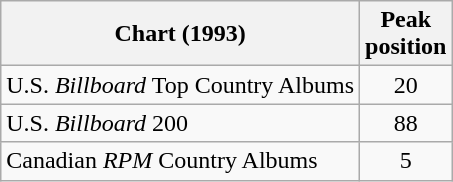<table class="wikitable">
<tr>
<th>Chart (1993)</th>
<th>Peak<br>position</th>
</tr>
<tr>
<td>U.S. <em>Billboard</em> Top Country Albums</td>
<td align="center">20</td>
</tr>
<tr>
<td>U.S. <em>Billboard</em> 200</td>
<td align="center">88</td>
</tr>
<tr>
<td>Canadian <em>RPM</em> Country Albums</td>
<td align="center">5</td>
</tr>
</table>
